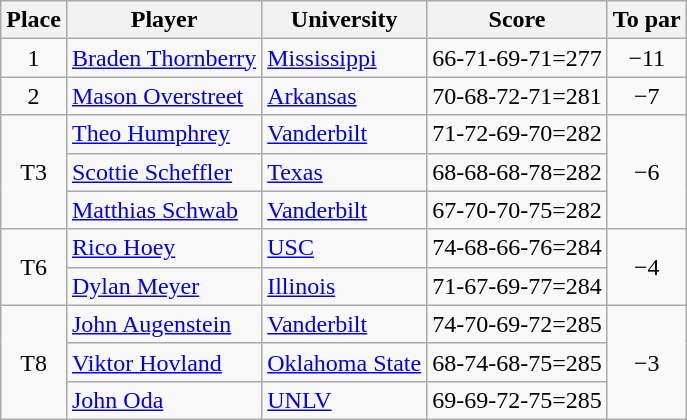<table class="wikitable">
<tr>
<th>Place</th>
<th>Player</th>
<th>University</th>
<th>Score</th>
<th>To par</th>
</tr>
<tr>
<td align=center>1</td>
<td><a href='#'>Braden Thornberry</a></td>
<td><a href='#'>Mississippi</a></td>
<td>66-71-69-71=277</td>
<td align=center>−11</td>
</tr>
<tr>
<td align=center>2</td>
<td><a href='#'>Mason Overstreet</a></td>
<td><a href='#'>Arkansas</a></td>
<td>70-68-72-71=281</td>
<td align=center>−7</td>
</tr>
<tr>
<td align=center rowspan=3>T3</td>
<td><a href='#'>Theo Humphrey</a></td>
<td><a href='#'>Vanderbilt</a></td>
<td>71-72-69-70=282</td>
<td align=center rowspan=3>−6</td>
</tr>
<tr>
<td><a href='#'>Scottie Scheffler</a></td>
<td><a href='#'>Texas</a></td>
<td>68-68-68-78=282</td>
</tr>
<tr>
<td><a href='#'>Matthias Schwab</a></td>
<td><a href='#'>Vanderbilt</a></td>
<td>67-70-70-75=282</td>
</tr>
<tr>
<td align=center rowspan=2>T6</td>
<td><a href='#'>Rico Hoey</a></td>
<td><a href='#'>USC</a></td>
<td>74-68-66-76=284</td>
<td align=center rowspan=2>−4</td>
</tr>
<tr>
<td><a href='#'>Dylan Meyer</a></td>
<td><a href='#'>Illinois</a></td>
<td>71-67-69-77=284</td>
</tr>
<tr>
<td align=center rowspan=3>T8</td>
<td><a href='#'>John Augenstein</a></td>
<td><a href='#'>Vanderbilt</a></td>
<td>74-70-69-72=285</td>
<td align=center rowspan=3>−3</td>
</tr>
<tr>
<td><a href='#'>Viktor Hovland</a></td>
<td><a href='#'>Oklahoma State</a></td>
<td>68-74-68-75=285</td>
</tr>
<tr>
<td><a href='#'>John Oda</a></td>
<td><a href='#'>UNLV</a></td>
<td>69-69-72-75=285</td>
</tr>
</table>
